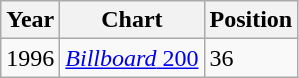<table class="wikitable">
<tr>
<th>Year</th>
<th>Chart</th>
<th>Position</th>
</tr>
<tr>
<td>1996</td>
<td><a href='#'><em>Billboard</em> 200</a></td>
<td>36</td>
</tr>
</table>
